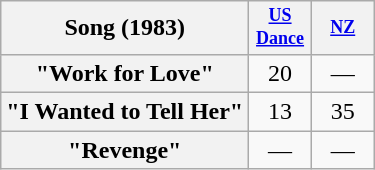<table class="wikitable plainrowheaders">
<tr>
<th scope="col">Song (1983)</th>
<th style="width:3em;font-size:75%"><a href='#'>US<br>Dance</a><br></th>
<th style="width:3em;font-size:75%"><a href='#'>NZ</a><br></th>
</tr>
<tr>
<th scope="row">"Work for Love"</th>
<td style="text-align:center;">20</td>
<td style="text-align:center;">—</td>
</tr>
<tr>
<th scope="row">"I Wanted to Tell Her"</th>
<td style="text-align:center;">13</td>
<td style="text-align:center;">35</td>
</tr>
<tr>
<th scope="row">"Revenge"</th>
<td style="text-align:center;">—</td>
<td style="text-align:center;">—</td>
</tr>
</table>
